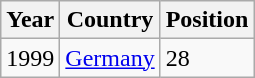<table class="wikitable">
<tr>
<th>Year</th>
<th>Country</th>
<th>Position</th>
</tr>
<tr>
<td>1999</td>
<td><a href='#'>Germany</a></td>
<td>28</td>
</tr>
</table>
